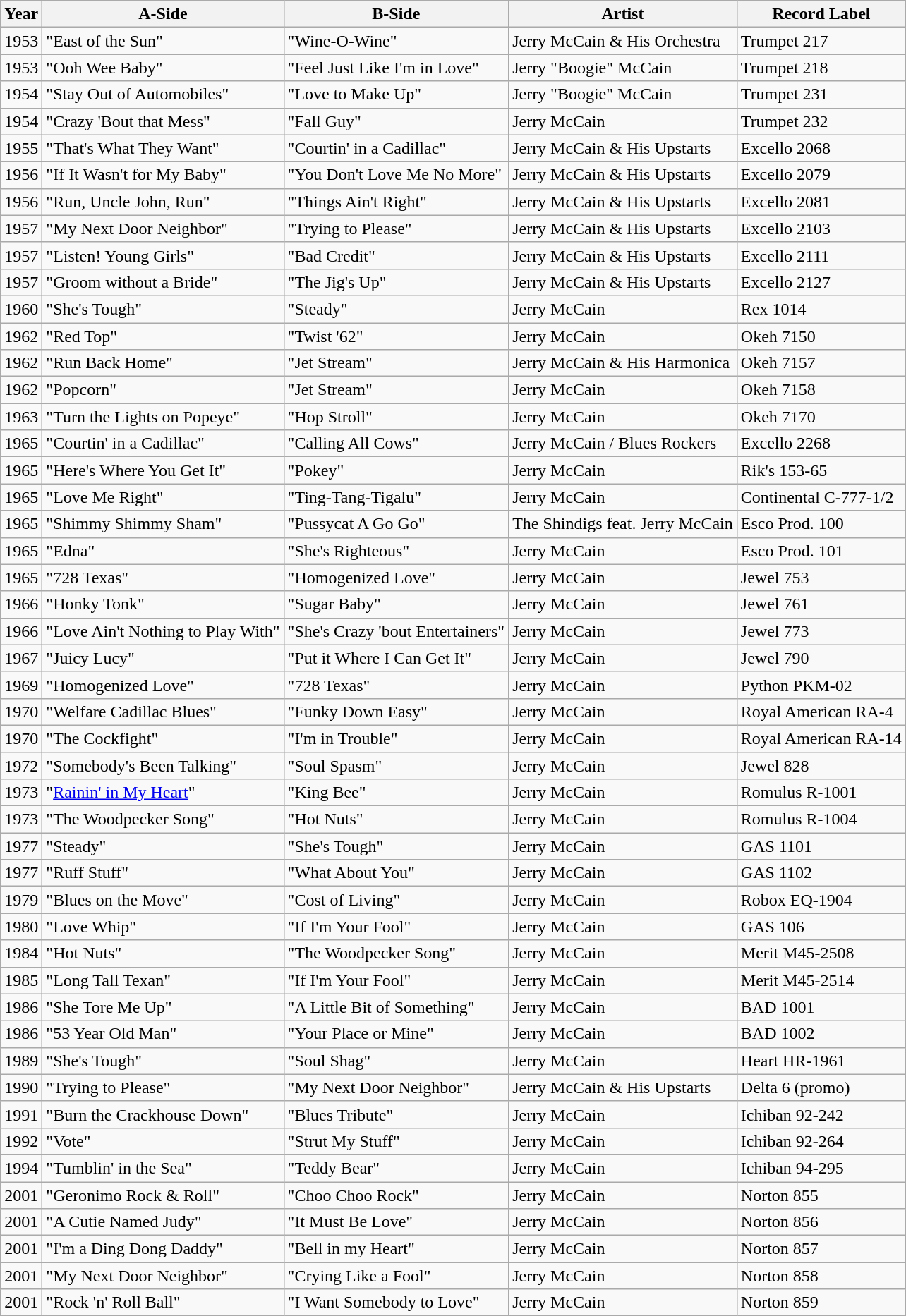<table class="wikitable">
<tr>
<th>Year</th>
<th>A-Side</th>
<th>B-Side</th>
<th>Artist</th>
<th>Record Label</th>
</tr>
<tr>
<td>1953</td>
<td>"East of the Sun"</td>
<td>"Wine-O-Wine"</td>
<td>Jerry McCain & His Orchestra</td>
<td>Trumpet 217</td>
</tr>
<tr>
<td>1953</td>
<td>"Ooh Wee Baby"</td>
<td>"Feel Just Like I'm in Love"</td>
<td>Jerry "Boogie" McCain</td>
<td>Trumpet 218</td>
</tr>
<tr>
<td>1954</td>
<td>"Stay Out of Automobiles"</td>
<td>"Love to Make Up"</td>
<td>Jerry "Boogie" McCain</td>
<td>Trumpet 231</td>
</tr>
<tr>
<td>1954</td>
<td>"Crazy 'Bout that Mess"</td>
<td>"Fall Guy"</td>
<td>Jerry McCain</td>
<td>Trumpet 232</td>
</tr>
<tr>
<td>1955</td>
<td>"That's What They Want"</td>
<td>"Courtin' in a Cadillac"</td>
<td>Jerry McCain & His Upstarts</td>
<td>Excello 2068</td>
</tr>
<tr>
<td>1956</td>
<td>"If It Wasn't for My Baby"</td>
<td>"You Don't Love Me No More"</td>
<td>Jerry McCain & His Upstarts</td>
<td>Excello 2079</td>
</tr>
<tr>
<td>1956</td>
<td>"Run, Uncle John, Run"</td>
<td>"Things Ain't Right"</td>
<td>Jerry McCain & His Upstarts</td>
<td>Excello 2081</td>
</tr>
<tr>
<td>1957</td>
<td>"My Next Door Neighbor"</td>
<td>"Trying to Please"</td>
<td>Jerry McCain & His Upstarts</td>
<td>Excello 2103</td>
</tr>
<tr>
<td>1957</td>
<td>"Listen! Young Girls"</td>
<td>"Bad Credit"</td>
<td>Jerry McCain & His Upstarts</td>
<td>Excello 2111</td>
</tr>
<tr>
<td>1957</td>
<td>"Groom without a Bride"</td>
<td>"The Jig's Up"</td>
<td>Jerry McCain & His Upstarts</td>
<td>Excello 2127</td>
</tr>
<tr>
<td>1960</td>
<td>"She's Tough"</td>
<td>"Steady"</td>
<td>Jerry McCain</td>
<td>Rex 1014</td>
</tr>
<tr>
<td>1962</td>
<td>"Red Top"</td>
<td>"Twist '62"</td>
<td>Jerry McCain</td>
<td>Okeh 7150</td>
</tr>
<tr>
<td>1962</td>
<td>"Run Back Home"</td>
<td>"Jet Stream"</td>
<td>Jerry McCain & His Harmonica</td>
<td>Okeh 7157</td>
</tr>
<tr>
<td>1962</td>
<td>"Popcorn"</td>
<td>"Jet Stream"</td>
<td>Jerry McCain</td>
<td>Okeh 7158</td>
</tr>
<tr>
<td>1963</td>
<td>"Turn the Lights on Popeye"</td>
<td>"Hop Stroll"</td>
<td>Jerry McCain</td>
<td>Okeh 7170</td>
</tr>
<tr>
<td>1965</td>
<td>"Courtin' in a Cadillac"</td>
<td>"Calling All Cows"</td>
<td>Jerry McCain / Blues Rockers</td>
<td>Excello 2268</td>
</tr>
<tr>
<td>1965</td>
<td>"Here's Where You Get It"</td>
<td>"Pokey"</td>
<td>Jerry McCain</td>
<td>Rik's 153-65</td>
</tr>
<tr>
<td>1965</td>
<td>"Love Me Right"</td>
<td>"Ting-Tang-Tigalu"</td>
<td>Jerry McCain</td>
<td>Continental C-777-1/2</td>
</tr>
<tr>
<td>1965</td>
<td>"Shimmy Shimmy Sham"</td>
<td>"Pussycat A Go Go"</td>
<td>The Shindigs feat. Jerry McCain</td>
<td>Esco Prod. 100</td>
</tr>
<tr>
<td>1965</td>
<td>"Edna"</td>
<td>"She's Righteous"</td>
<td>Jerry McCain</td>
<td>Esco Prod. 101</td>
</tr>
<tr>
<td>1965</td>
<td>"728 Texas"</td>
<td>"Homogenized Love"</td>
<td>Jerry McCain</td>
<td>Jewel 753</td>
</tr>
<tr>
<td>1966</td>
<td>"Honky Tonk"</td>
<td>"Sugar Baby"</td>
<td>Jerry McCain</td>
<td>Jewel 761</td>
</tr>
<tr>
<td>1966</td>
<td>"Love Ain't Nothing to Play With"</td>
<td>"She's Crazy 'bout Entertainers"</td>
<td>Jerry McCain</td>
<td>Jewel 773</td>
</tr>
<tr>
<td>1967</td>
<td>"Juicy Lucy"</td>
<td>"Put it Where I Can Get It"</td>
<td>Jerry McCain</td>
<td>Jewel 790</td>
</tr>
<tr>
<td>1969</td>
<td>"Homogenized Love"</td>
<td>"728 Texas"</td>
<td>Jerry McCain</td>
<td>Python PKM-02</td>
</tr>
<tr>
<td>1970</td>
<td>"Welfare Cadillac Blues"</td>
<td>"Funky Down Easy"</td>
<td>Jerry McCain</td>
<td>Royal American RA-4</td>
</tr>
<tr>
<td>1970</td>
<td>"The Cockfight"</td>
<td>"I'm in Trouble"</td>
<td>Jerry McCain</td>
<td>Royal American RA-14</td>
</tr>
<tr>
<td>1972</td>
<td>"Somebody's Been Talking"</td>
<td>"Soul Spasm"</td>
<td>Jerry McCain</td>
<td>Jewel 828</td>
</tr>
<tr>
<td>1973</td>
<td>"<a href='#'>Rainin' in My Heart</a>"</td>
<td>"King Bee"</td>
<td>Jerry McCain</td>
<td>Romulus R-1001</td>
</tr>
<tr>
<td>1973</td>
<td>"The Woodpecker Song"</td>
<td>"Hot Nuts"</td>
<td>Jerry McCain</td>
<td>Romulus R-1004</td>
</tr>
<tr>
<td>1977</td>
<td>"Steady"</td>
<td>"She's Tough"</td>
<td>Jerry McCain</td>
<td>GAS 1101</td>
</tr>
<tr>
<td>1977</td>
<td>"Ruff Stuff"</td>
<td>"What About You"</td>
<td>Jerry McCain</td>
<td>GAS 1102</td>
</tr>
<tr>
<td>1979</td>
<td>"Blues on the Move"</td>
<td>"Cost of Living"</td>
<td>Jerry McCain</td>
<td>Robox EQ-1904</td>
</tr>
<tr>
<td>1980</td>
<td>"Love Whip"</td>
<td>"If I'm Your Fool"</td>
<td>Jerry McCain</td>
<td>GAS 106</td>
</tr>
<tr>
<td>1984</td>
<td>"Hot Nuts"</td>
<td>"The Woodpecker Song"</td>
<td>Jerry McCain</td>
<td>Merit M45-2508</td>
</tr>
<tr>
<td>1985</td>
<td>"Long Tall Texan"</td>
<td>"If I'm Your Fool"</td>
<td>Jerry McCain</td>
<td>Merit M45-2514</td>
</tr>
<tr>
<td>1986</td>
<td>"She Tore Me Up"</td>
<td>"A Little Bit of Something"</td>
<td>Jerry McCain</td>
<td>BAD 1001</td>
</tr>
<tr>
<td>1986</td>
<td>"53 Year Old Man"</td>
<td>"Your Place or Mine"</td>
<td>Jerry McCain</td>
<td>BAD 1002</td>
</tr>
<tr>
<td>1989</td>
<td>"She's Tough"</td>
<td>"Soul Shag"</td>
<td>Jerry McCain</td>
<td>Heart HR-1961</td>
</tr>
<tr>
<td>1990</td>
<td>"Trying to Please"</td>
<td>"My Next Door Neighbor"</td>
<td>Jerry McCain & His Upstarts</td>
<td>Delta 6 (promo)</td>
</tr>
<tr>
<td>1991</td>
<td>"Burn the Crackhouse Down"</td>
<td>"Blues Tribute"</td>
<td>Jerry McCain</td>
<td>Ichiban 92-242</td>
</tr>
<tr>
<td>1992</td>
<td>"Vote"</td>
<td>"Strut My Stuff"</td>
<td>Jerry McCain</td>
<td>Ichiban 92-264</td>
</tr>
<tr>
<td>1994</td>
<td>"Tumblin' in the Sea"</td>
<td>"Teddy Bear"</td>
<td>Jerry McCain</td>
<td>Ichiban 94-295</td>
</tr>
<tr>
<td>2001</td>
<td>"Geronimo Rock & Roll"</td>
<td>"Choo Choo Rock"</td>
<td>Jerry McCain</td>
<td>Norton 855</td>
</tr>
<tr>
<td>2001</td>
<td>"A Cutie Named Judy"</td>
<td>"It Must Be Love"</td>
<td>Jerry McCain</td>
<td>Norton 856</td>
</tr>
<tr>
<td>2001</td>
<td>"I'm a Ding Dong Daddy"</td>
<td>"Bell in my Heart"</td>
<td>Jerry McCain</td>
<td>Norton 857</td>
</tr>
<tr>
<td>2001</td>
<td>"My Next Door Neighbor"</td>
<td>"Crying Like a Fool"</td>
<td>Jerry McCain</td>
<td>Norton 858</td>
</tr>
<tr>
<td>2001</td>
<td>"Rock 'n' Roll Ball"</td>
<td>"I Want Somebody to Love"</td>
<td>Jerry McCain</td>
<td>Norton 859</td>
</tr>
</table>
